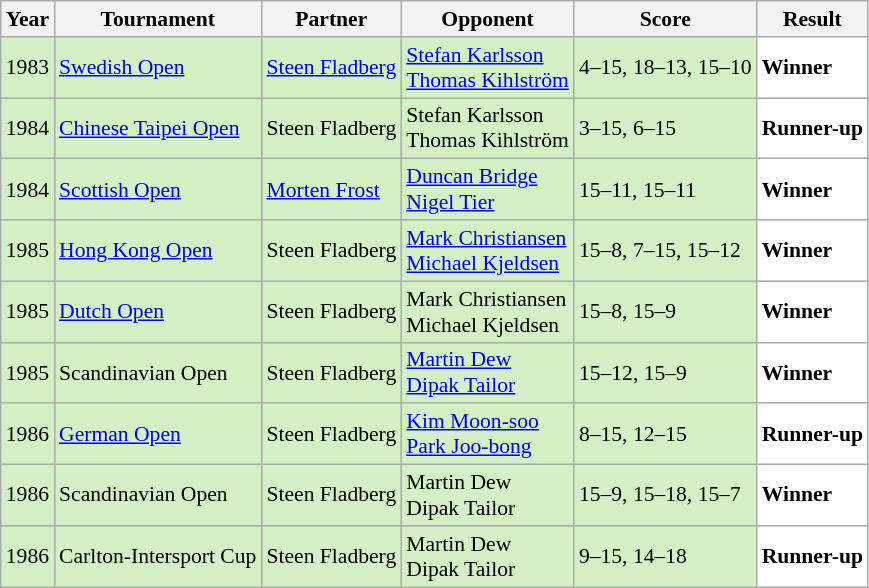<table class="sortable wikitable" style="font-size: 90%;">
<tr>
<th>Year</th>
<th>Tournament</th>
<th>Partner</th>
<th>Opponent</th>
<th>Score</th>
<th>Result</th>
</tr>
<tr style="background:#D4F1C5">
<td align="center">1983</td>
<td><a href='#'>Swedish Open</a></td>
<td> <a href='#'>Steen Fladberg</a></td>
<td> <a href='#'>Stefan Karlsson</a><br> <a href='#'>Thomas Kihlström</a></td>
<td>4–15, 18–13, 15–10</td>
<td style="text-align:left; background:white"> <strong>Winner</strong></td>
</tr>
<tr style="background:#D4F1C5">
<td align="center">1984</td>
<td><a href='#'>Chinese Taipei Open</a></td>
<td> Steen Fladberg</td>
<td> Stefan Karlsson<br> Thomas Kihlström</td>
<td>3–15, 6–15</td>
<td style="text-align:left; background:white"> <strong>Runner-up</strong></td>
</tr>
<tr style="background:#D4F1C5">
<td align="center">1984</td>
<td><a href='#'>Scottish Open</a></td>
<td> <a href='#'>Morten Frost</a></td>
<td> <a href='#'>Duncan Bridge</a><br> <a href='#'>Nigel Tier</a></td>
<td>15–11, 15–11</td>
<td style="text-align:left; background:white"> <strong>Winner</strong></td>
</tr>
<tr style="background:#D4F1C5">
<td align="center">1985</td>
<td><a href='#'>Hong Kong Open</a></td>
<td> Steen Fladberg</td>
<td> <a href='#'>Mark Christiansen</a><br> <a href='#'>Michael Kjeldsen</a></td>
<td>15–8, 7–15, 15–12</td>
<td style="text-align:left; background:white"> <strong>Winner</strong></td>
</tr>
<tr style="background:#D4F1C5">
<td align="center">1985</td>
<td><a href='#'>Dutch Open</a></td>
<td> Steen Fladberg</td>
<td> Mark Christiansen<br> Michael Kjeldsen</td>
<td>15–8, 15–9</td>
<td style="text-align:left; background:white"> <strong>Winner</strong></td>
</tr>
<tr style="background:#D4F1C5">
<td align="center">1985</td>
<td>Scandinavian Open</td>
<td> Steen Fladberg</td>
<td> <a href='#'>Martin Dew</a><br> <a href='#'>Dipak Tailor</a></td>
<td>15–12, 15–9</td>
<td style="text-align:left; background:white"> <strong>Winner</strong></td>
</tr>
<tr style="background:#D4F1C5">
<td align="center">1986</td>
<td><a href='#'>German Open</a></td>
<td> Steen Fladberg</td>
<td> <a href='#'>Kim Moon-soo</a><br> <a href='#'>Park Joo-bong</a></td>
<td>8–15, 12–15</td>
<td style="text-align:left; background:white"> <strong>Runner-up</strong></td>
</tr>
<tr style="background:#D4F1C5">
<td align="center">1986</td>
<td>Scandinavian Open</td>
<td> Steen Fladberg</td>
<td> Martin Dew<br> Dipak Tailor</td>
<td>15–9, 15–18, 15–7</td>
<td style="text-align:left; background:white"> <strong>Winner</strong></td>
</tr>
<tr style="background:#D4F1C5">
<td align="center">1986</td>
<td>Carlton-Intersport Cup</td>
<td> Steen Fladberg</td>
<td> Martin Dew<br> Dipak Tailor</td>
<td>9–15, 14–18</td>
<td style="text-align:left; background:white"> <strong>Runner-up</strong></td>
</tr>
</table>
